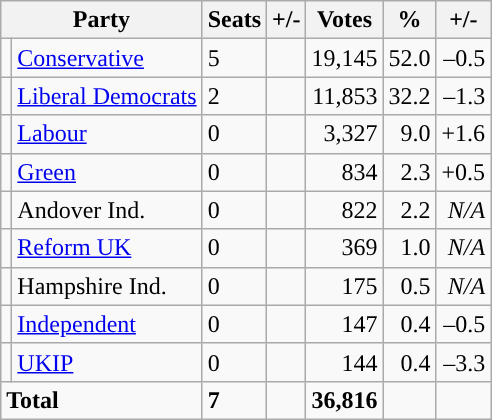<table class="wikitable sortable">
<tr>
<th colspan="2">Party</th>
<th>Seats</th>
<th>+/-</th>
<th>Votes</th>
<th>%</th>
<th>+/-</th>
</tr>
<tr>
<td style="background-color: "></td>
<td><a href='#'>Conservative</a></td>
<td>5</td>
<td></td>
<td style="text-align:right;">19,145</td>
<td style="text-align:right;">52.0</td>
<td style="text-align:right;">–0.5</td>
</tr>
<tr>
<td style="background-color: "></td>
<td><a href='#'>Liberal Democrats</a></td>
<td>2</td>
<td></td>
<td style="text-align:right;">11,853</td>
<td style="text-align:right;">32.2</td>
<td style="text-align:right;">–1.3</td>
</tr>
<tr>
<td style="background-color: "></td>
<td><a href='#'>Labour</a></td>
<td>0</td>
<td></td>
<td style="text-align:right;">3,327</td>
<td style="text-align:right;">9.0</td>
<td style="text-align:right;">+1.6</td>
</tr>
<tr>
<td style="background-color: "></td>
<td><a href='#'>Green</a></td>
<td>0</td>
<td></td>
<td style="text-align:right;">834</td>
<td style="text-align:right;">2.3</td>
<td style="text-align:right;">+0.5</td>
</tr>
<tr>
<td style="background-color: "></td>
<td>Andover Ind.</td>
<td>0</td>
<td></td>
<td style="text-align:right;">822</td>
<td style="text-align:right;">2.2</td>
<td style="text-align:right;"><em>N/A</em></td>
</tr>
<tr>
<td style="background-color: "></td>
<td><a href='#'>Reform UK</a></td>
<td>0</td>
<td></td>
<td style="text-align:right;">369</td>
<td style="text-align:right;">1.0</td>
<td style="text-align:right;"><em>N/A</em></td>
</tr>
<tr>
<td style="background-color: "></td>
<td>Hampshire Ind.</td>
<td>0</td>
<td></td>
<td style="text-align:right;">175</td>
<td style="text-align:right;">0.5</td>
<td style="text-align:right;"><em>N/A</em></td>
</tr>
<tr>
<td style="background-color: "></td>
<td><a href='#'>Independent</a></td>
<td>0</td>
<td></td>
<td style="text-align:right;">147</td>
<td style="text-align:right;">0.4</td>
<td style="text-align:right;">–0.5</td>
</tr>
<tr>
<td style="background-color: "></td>
<td><a href='#'>UKIP</a></td>
<td>0</td>
<td></td>
<td style="text-align:right;">144</td>
<td style="text-align:right;">0.4</td>
<td style="text-align:right;">–3.3</td>
</tr>
<tr>
<td colspan="2"><strong>Total</strong></td>
<td><strong>7</strong></td>
<td></td>
<td style="text-align:right;"><strong>36,816</strong></td>
<td style="text-align:right;"></td>
<td style="text-align:right;"></td>
</tr>
</table>
